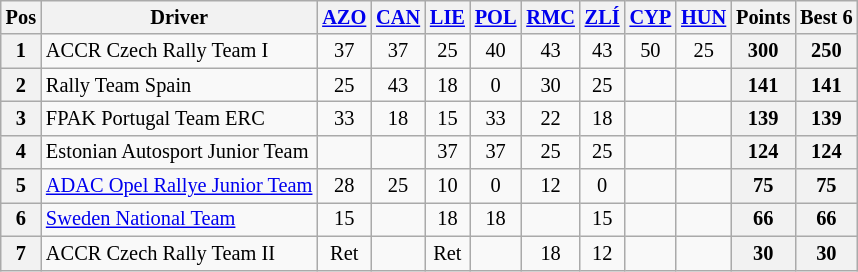<table class="wikitable" style="font-size: 85%; text-align: center;">
<tr valign="top">
<th valign="middle">Pos</th>
<th valign="middle">Driver</th>
<th><a href='#'>AZO</a><br></th>
<th><a href='#'>CAN</a><br></th>
<th><a href='#'>LIE</a><br></th>
<th><a href='#'>POL</a><br></th>
<th><a href='#'>RMC</a><br></th>
<th><a href='#'>ZLÍ</a><br></th>
<th><a href='#'>CYP</a><br></th>
<th><a href='#'>HUN</a><br></th>
<th valign="middle">Points</th>
<th valign="middle">Best 6</th>
</tr>
<tr>
<th>1</th>
<td align=left> ACCR Czech Rally Team I</td>
<td>37</td>
<td>37</td>
<td>25</td>
<td>40</td>
<td>43</td>
<td>43</td>
<td>50</td>
<td>25</td>
<th>300</th>
<th>250</th>
</tr>
<tr>
<th>2</th>
<td align=left> Rally Team Spain</td>
<td>25</td>
<td>43</td>
<td>18</td>
<td>0</td>
<td>30</td>
<td>25</td>
<td></td>
<td></td>
<th>141</th>
<th>141</th>
</tr>
<tr>
<th>3</th>
<td align=left> FPAK Portugal Team ERC</td>
<td>33</td>
<td>18</td>
<td>15</td>
<td>33</td>
<td>22</td>
<td>18</td>
<td></td>
<td></td>
<th>139</th>
<th>139</th>
</tr>
<tr>
<th>4</th>
<td align=left> Estonian Autosport Junior Team</td>
<td></td>
<td></td>
<td>37</td>
<td>37</td>
<td>25</td>
<td>25</td>
<td></td>
<td></td>
<th>124</th>
<th>124</th>
</tr>
<tr>
<th>5</th>
<td align=left> <a href='#'>ADAC Opel Rallye Junior Team</a></td>
<td>28</td>
<td>25</td>
<td>10</td>
<td>0</td>
<td>12</td>
<td>0</td>
<td></td>
<td></td>
<th>75</th>
<th>75</th>
</tr>
<tr>
<th>6</th>
<td align=left> <a href='#'>Sweden National Team</a></td>
<td>15</td>
<td></td>
<td>18</td>
<td>18</td>
<td></td>
<td>15</td>
<td></td>
<td></td>
<th>66</th>
<th>66</th>
</tr>
<tr>
<th>7</th>
<td align=left> ACCR Czech Rally Team II</td>
<td>Ret</td>
<td></td>
<td>Ret</td>
<td></td>
<td>18</td>
<td>12</td>
<td></td>
<td></td>
<th>30</th>
<th>30</th>
</tr>
</table>
